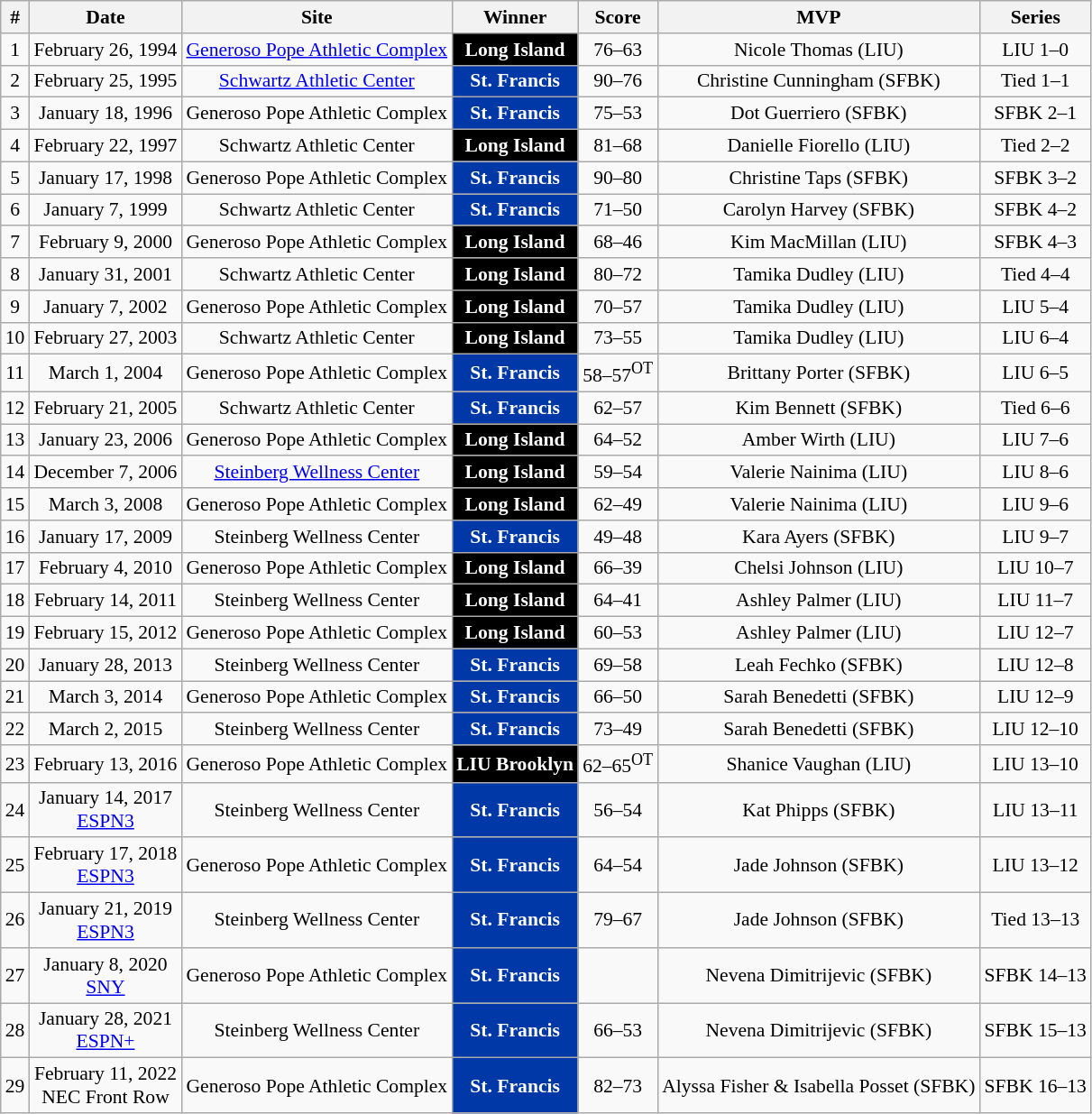<table class="wikitable" style="text-align:center; font-size:90%">
<tr>
<th>#</th>
<th>Date</th>
<th>Site</th>
<th>Winner</th>
<th>Score</th>
<th>MVP</th>
<th>Series</th>
</tr>
<tr>
<td>1</td>
<td>February 26, 1994</td>
<td><a href='#'>Generoso Pope Athletic Complex</a></td>
<td style="background: #000000; color:white"><strong>Long Island</strong></td>
<td>76–63</td>
<td>Nicole Thomas (LIU)</td>
<td>LIU 1–0</td>
</tr>
<tr>
<td>2</td>
<td>February 25, 1995</td>
<td><a href='#'>Schwartz Athletic Center</a></td>
<td style="background: #0038A8; color:white"><strong>St. Francis</strong></td>
<td>90–76</td>
<td>Christine Cunningham (SFBK)</td>
<td>Tied 1–1</td>
</tr>
<tr>
<td>3</td>
<td>January 18, 1996</td>
<td>Generoso Pope Athletic Complex</td>
<td style="background: #0038A8; color:white"><strong>St. Francis</strong></td>
<td>75–53</td>
<td>Dot Guerriero (SFBK)</td>
<td>SFBK 2–1</td>
</tr>
<tr>
<td>4</td>
<td>February 22, 1997</td>
<td>Schwartz Athletic Center</td>
<td style="background: #000000; color:white"><strong>Long Island</strong></td>
<td>81–68</td>
<td>Danielle Fiorello (LIU)</td>
<td>Tied 2–2</td>
</tr>
<tr>
<td>5</td>
<td>January 17, 1998</td>
<td>Generoso Pope Athletic Complex</td>
<td style="background: #0038A8; color:white"><strong>St. Francis</strong></td>
<td>90–80</td>
<td>Christine Taps (SFBK)</td>
<td>SFBK 3–2</td>
</tr>
<tr>
<td>6</td>
<td>January 7, 1999</td>
<td>Schwartz Athletic Center</td>
<td style="background: #0038A8; color:white"><strong>St. Francis</strong></td>
<td>71–50</td>
<td>Carolyn Harvey (SFBK)</td>
<td>SFBK 4–2</td>
</tr>
<tr>
<td>7</td>
<td>February 9, 2000</td>
<td>Generoso Pope Athletic Complex</td>
<td style="background: #000000; color:white"><strong>Long Island</strong></td>
<td>68–46</td>
<td>Kim MacMillan (LIU)</td>
<td>SFBK 4–3</td>
</tr>
<tr>
<td>8</td>
<td>January 31, 2001</td>
<td>Schwartz Athletic Center</td>
<td style="background: #000000; color:white"><strong>Long Island</strong></td>
<td>80–72</td>
<td>Tamika Dudley (LIU)</td>
<td>Tied 4–4</td>
</tr>
<tr>
<td>9</td>
<td>January 7, 2002</td>
<td>Generoso Pope Athletic Complex</td>
<td style="background: #000000; color:white"><strong>Long Island</strong></td>
<td>70–57</td>
<td>Tamika Dudley (LIU)</td>
<td>LIU 5–4</td>
</tr>
<tr>
<td>10</td>
<td>February 27, 2003</td>
<td>Schwartz Athletic Center</td>
<td style="background: #000000; color:white"><strong>Long Island</strong></td>
<td>73–55</td>
<td>Tamika Dudley (LIU)</td>
<td>LIU 6–4</td>
</tr>
<tr>
<td>11</td>
<td>March 1, 2004</td>
<td>Generoso Pope Athletic Complex</td>
<td style="background: #0038A8; color:white"><strong>St. Francis</strong></td>
<td>58–57<sup>OT</sup></td>
<td>Brittany Porter (SFBK)</td>
<td>LIU 6–5</td>
</tr>
<tr>
<td>12</td>
<td>February 21, 2005</td>
<td>Schwartz Athletic Center</td>
<td style="background: #0038A8; color:white"><strong>St. Francis</strong></td>
<td>62–57</td>
<td>Kim Bennett (SFBK)</td>
<td>Tied 6–6</td>
</tr>
<tr>
<td>13</td>
<td>January 23, 2006</td>
<td>Generoso Pope Athletic Complex</td>
<td style="background: #000000; color:white"><strong>Long Island</strong></td>
<td>64–52</td>
<td>Amber Wirth (LIU)</td>
<td>LIU 7–6</td>
</tr>
<tr>
<td>14</td>
<td>December 7, 2006</td>
<td><a href='#'>Steinberg Wellness Center</a></td>
<td style="background: #000000; color:white"><strong>Long Island</strong></td>
<td>59–54</td>
<td>Valerie Nainima (LIU)</td>
<td>LIU 8–6</td>
</tr>
<tr>
<td>15</td>
<td>March 3, 2008</td>
<td>Generoso Pope Athletic Complex</td>
<td style="background: #000000; color:white"><strong>Long Island</strong></td>
<td>62–49</td>
<td>Valerie Nainima (LIU)</td>
<td>LIU 9–6</td>
</tr>
<tr>
<td>16</td>
<td>January 17, 2009</td>
<td>Steinberg Wellness Center</td>
<td style="background: #0038A8; color:white"><strong>St. Francis</strong></td>
<td>49–48</td>
<td>Kara Ayers (SFBK)</td>
<td>LIU 9–7</td>
</tr>
<tr>
<td>17</td>
<td>February 4, 2010</td>
<td>Generoso Pope Athletic Complex</td>
<td style="background: #000000; color:white"><strong>Long Island</strong></td>
<td>66–39</td>
<td>Chelsi Johnson (LIU)</td>
<td>LIU 10–7</td>
</tr>
<tr>
<td>18</td>
<td>February 14, 2011</td>
<td>Steinberg Wellness Center</td>
<td style="background: #000000; color:white"><strong>Long Island</strong></td>
<td>64–41</td>
<td>Ashley Palmer (LIU)</td>
<td>LIU 11–7</td>
</tr>
<tr>
<td>19</td>
<td>February 15, 2012</td>
<td>Generoso Pope Athletic Complex</td>
<td style="background: #000000; color:white"><strong>Long Island</strong></td>
<td>60–53</td>
<td>Ashley Palmer (LIU)</td>
<td>LIU 12–7</td>
</tr>
<tr>
<td>20</td>
<td>January 28, 2013</td>
<td>Steinberg Wellness Center</td>
<td style="background: #0038A8; color:white"><strong>St. Francis</strong></td>
<td>69–58</td>
<td>Leah Fechko (SFBK)</td>
<td>LIU 12–8</td>
</tr>
<tr>
<td>21</td>
<td>March 3, 2014</td>
<td>Generoso Pope Athletic Complex</td>
<td style="background: #0038A8; color:white"><strong>St. Francis</strong></td>
<td>66–50</td>
<td>Sarah Benedetti  (SFBK)</td>
<td>LIU 12–9</td>
</tr>
<tr>
<td>22</td>
<td>March 2, 2015</td>
<td>Steinberg Wellness Center</td>
<td style="background: #0038A8; color:white"><strong>St. Francis</strong></td>
<td>73–49</td>
<td>Sarah Benedetti  (SFBK)</td>
<td>LIU 12–10</td>
</tr>
<tr>
<td>23</td>
<td>February 13, 2016</td>
<td>Generoso Pope Athletic Complex</td>
<td style="background: #000000; color:white"><strong>LIU Brooklyn</strong></td>
<td>62–65<sup>OT</sup></td>
<td>Shanice Vaughan (LIU)</td>
<td>LIU 13–10</td>
</tr>
<tr>
<td>24</td>
<td>January 14, 2017 <br> <a href='#'>ESPN3</a></td>
<td>Steinberg Wellness Center</td>
<td style="background: #0038A8; color:white"><strong>St. Francis</strong></td>
<td>56–54</td>
<td>Kat Phipps (SFBK)</td>
<td>LIU 13–11</td>
</tr>
<tr>
<td>25</td>
<td>February 17, 2018 <br> <a href='#'>ESPN3</a></td>
<td>Generoso Pope Athletic Complex</td>
<td style="background: #0038A8; color:white"><strong>St. Francis</strong></td>
<td>64–54</td>
<td>Jade Johnson (SFBK)</td>
<td>LIU 13–12</td>
</tr>
<tr>
<td>26</td>
<td>January 21, 2019 <br> <a href='#'>ESPN3</a></td>
<td>Steinberg Wellness Center</td>
<td style="background: #0038A8; color:white"><strong>St. Francis</strong></td>
<td>79–67</td>
<td>Jade Johnson (SFBK)</td>
<td>Tied 13–13</td>
</tr>
<tr>
<td>27</td>
<td>January 8, 2020 <br> <a href='#'>SNY</a></td>
<td>Generoso Pope Athletic Complex</td>
<td style="background: #0038A8; color:white"><strong>St. Francis</strong></td>
<td></td>
<td>Nevena Dimitrijevic (SFBK)</td>
<td>SFBK 14–13</td>
</tr>
<tr>
<td>28</td>
<td>January 28, 2021 <br> <a href='#'>ESPN+</a></td>
<td>Steinberg Wellness Center</td>
<td style="background: #0038A8; color:white"><strong>St. Francis</strong></td>
<td>66–53</td>
<td>Nevena Dimitrijevic (SFBK)</td>
<td>SFBK 15–13</td>
</tr>
<tr>
<td>29</td>
<td>February 11, 2022 <br> NEC Front Row</td>
<td>Generoso Pope Athletic Complex</td>
<td style="background: #0038A8; color:white"><strong>St. Francis</strong></td>
<td>82–73</td>
<td>Alyssa Fisher & Isabella Posset (SFBK)</td>
<td>SFBK 16–13</td>
</tr>
</table>
